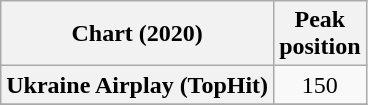<table class="wikitable plainrowheaders" style="text-align:center">
<tr>
<th scope="col">Chart (2020)</th>
<th scope="col">Peak<br>position</th>
</tr>
<tr>
<th scope="row">Ukraine Airplay (TopHit)</th>
<td>150</td>
</tr>
<tr>
</tr>
</table>
